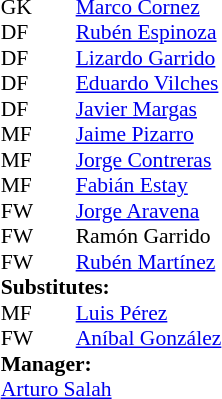<table style="font-size:90%; margin:0.2em auto;" cellspacing="0" cellpadding="0">
<tr>
<th width="25"></th>
<th width="25"></th>
</tr>
<tr>
<td>GK</td>
<td><strong> </strong></td>
<td><a href='#'>Marco Cornez</a></td>
</tr>
<tr>
<td>DF</td>
<td><strong> </strong></td>
<td><a href='#'>Rubén Espinoza</a></td>
</tr>
<tr>
<td>DF</td>
<td><strong> </strong></td>
<td><a href='#'>Lizardo Garrido</a></td>
</tr>
<tr>
<td>DF</td>
<td><strong> </strong></td>
<td><a href='#'>Eduardo Vilches</a></td>
</tr>
<tr>
<td>DF</td>
<td><strong> </strong></td>
<td><a href='#'>Javier Margas</a></td>
</tr>
<tr>
<td>MF</td>
<td><strong> </strong></td>
<td><a href='#'>Jaime Pizarro</a></td>
</tr>
<tr>
<td>MF</td>
<td><strong> </strong></td>
<td><a href='#'>Jorge Contreras</a></td>
<td></td>
<td></td>
</tr>
<tr>
<td>MF</td>
<td><strong> </strong></td>
<td><a href='#'>Fabián Estay</a></td>
</tr>
<tr>
<td>FW</td>
<td><strong> </strong></td>
<td><a href='#'>Jorge Aravena</a></td>
</tr>
<tr>
<td>FW</td>
<td><strong> </strong></td>
<td>Ramón Garrido</td>
</tr>
<tr>
<td>FW</td>
<td><strong> </strong></td>
<td><a href='#'>Rubén Martínez</a></td>
<td></td>
<td></td>
</tr>
<tr>
<td colspan=3><strong>Substitutes:</strong></td>
</tr>
<tr>
<td>MF</td>
<td><strong> </strong></td>
<td><a href='#'>Luis Pérez</a></td>
<td></td>
<td></td>
</tr>
<tr>
<td>FW</td>
<td><strong> </strong></td>
<td><a href='#'>Aníbal González</a></td>
<td></td>
<td></td>
</tr>
<tr>
<td colspan=3><strong>Manager:</strong></td>
</tr>
<tr>
<td colspan=4> <a href='#'>Arturo Salah</a></td>
</tr>
</table>
